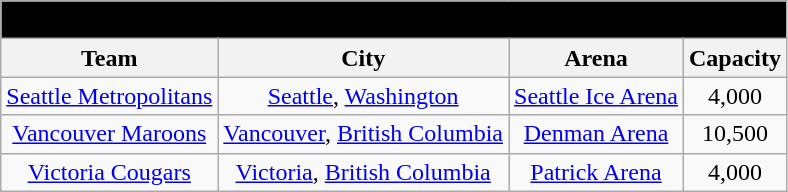<table class="wikitable" style="width:auto; text-align:center;">
<tr>
<td bgcolor="#000000" align="center" colspan="6"><strong><span>1923–24 Pacific Coast Hockey Association</span></strong></td>
</tr>
<tr>
<th>Team</th>
<th>City</th>
<th>Arena</th>
<th>Capacity</th>
</tr>
<tr>
<td><a href='#'>Seattle Metropolitans</a></td>
<td><a href='#'>Seattle</a>, <a href='#'>Washington</a></td>
<td><a href='#'>Seattle Ice Arena</a></td>
<td>4,000</td>
</tr>
<tr>
<td><a href='#'>Vancouver Maroons</a></td>
<td><a href='#'>Vancouver</a>, <a href='#'>British Columbia</a></td>
<td><a href='#'>Denman Arena</a></td>
<td>10,500</td>
</tr>
<tr>
<td><a href='#'>Victoria Cougars</a></td>
<td><a href='#'>Victoria</a>, <a href='#'>British Columbia</a></td>
<td><a href='#'>Patrick Arena</a></td>
<td>4,000</td>
</tr>
</table>
